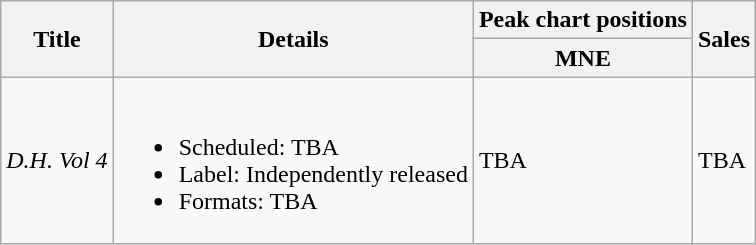<table class="wikitable">
<tr>
<th rowspan="2">Title</th>
<th rowspan="2">Details</th>
<th>Peak chart positions</th>
<th rowspan="2">Sales</th>
</tr>
<tr>
<th>MNE</th>
</tr>
<tr>
<td><em>D.H. Vol 4</em></td>
<td><br><ul><li>Scheduled: TBA</li><li>Label: Independently released</li><li>Formats: TBA</li></ul></td>
<td>TBA</td>
<td>TBA</td>
</tr>
</table>
